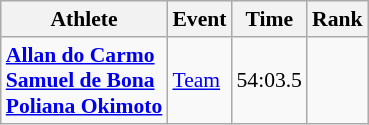<table class="wikitable" style="font-size:90%;">
<tr>
<th>Athlete</th>
<th>Event</th>
<th>Time</th>
<th>Rank</th>
</tr>
<tr align=center>
<td align=left><strong><a href='#'>Allan do Carmo</a><br><a href='#'>Samuel de Bona</a><br><a href='#'>Poliana Okimoto</a></strong></td>
<td align=left><a href='#'>Team</a></td>
<td>54:03.5</td>
<td></td>
</tr>
</table>
